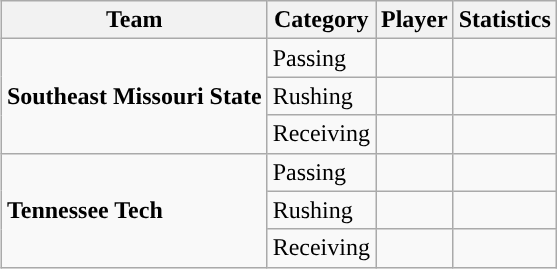<table class="wikitable" style="float: right;">
<tr>
<th>Team</th>
<th>Category</th>
<th>Player</th>
<th>Statistics</th>
</tr>
<tr>
<td rowspan=3><strong>Southeast Missouri State</strong></td>
<td>Passing</td>
<td></td>
<td></td>
</tr>
<tr>
<td>Rushing</td>
<td></td>
<td></td>
</tr>
<tr>
<td>Receiving</td>
<td></td>
<td></td>
</tr>
<tr>
<td rowspan=3><strong>Tennessee Tech</strong></td>
<td>Passing</td>
<td></td>
<td></td>
</tr>
<tr>
<td>Rushing</td>
<td></td>
<td></td>
</tr>
<tr>
<td>Receiving</td>
<td></td>
<td></td>
</tr>
</table>
